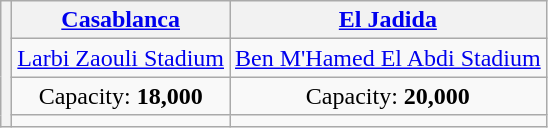<table class="wikitable" style="text-align:center;amrgin:1em auto;">
<tr>
<th rowspan="4"></th>
<th><a href='#'>Casablanca</a></th>
<th><a href='#'>El Jadida</a></th>
</tr>
<tr>
<td><a href='#'>Larbi Zaouli Stadium</a></td>
<td><a href='#'>Ben M'Hamed El Abdi Stadium</a></td>
</tr>
<tr>
<td>Capacity: <strong>18,000</strong></td>
<td>Capacity: <strong>20,000</strong></td>
</tr>
<tr>
<td></td>
<td></td>
</tr>
</table>
